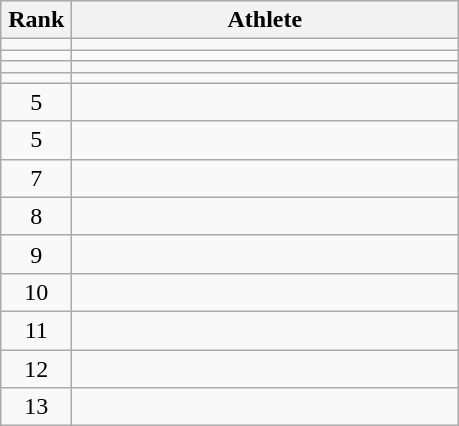<table class="wikitable" style="text-align: center;">
<tr>
<th width=40>Rank</th>
<th width=250>Athlete</th>
</tr>
<tr>
<td></td>
<td align="left"></td>
</tr>
<tr>
<td></td>
<td align="left"></td>
</tr>
<tr>
<td></td>
<td align="left"></td>
</tr>
<tr>
<td></td>
<td align="left"></td>
</tr>
<tr>
<td>5</td>
<td align="left"></td>
</tr>
<tr>
<td>5</td>
<td align="left"></td>
</tr>
<tr>
<td>7</td>
<td align="left"></td>
</tr>
<tr>
<td>8</td>
<td align="left"></td>
</tr>
<tr>
<td>9</td>
<td align="left"></td>
</tr>
<tr>
<td>10</td>
<td align="left"></td>
</tr>
<tr>
<td>11</td>
<td align="left"></td>
</tr>
<tr>
<td>12</td>
<td align="left"></td>
</tr>
<tr>
<td>13</td>
<td align="left"></td>
</tr>
</table>
